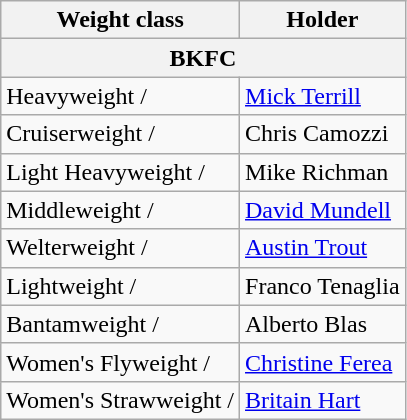<table class="wikitable">
<tr>
<th>Weight class</th>
<th>Holder</th>
</tr>
<tr ->
<th colspan="2" style="text-align:center;">BKFC</th>
</tr>
<tr>
<td>Heavyweight / </td>
<td><a href='#'>Mick Terrill</a></td>
</tr>
<tr>
<td>Cruiserweight / </td>
<td>Chris Camozzi</td>
</tr>
<tr>
<td>Light Heavyweight / </td>
<td>Mike Richman</td>
</tr>
<tr>
<td>Middleweight / </td>
<td><a href='#'>David Mundell</a></td>
</tr>
<tr>
<td>Welterweight / </td>
<td><a href='#'>Austin Trout</a></td>
</tr>
<tr>
<td>Lightweight / </td>
<td>Franco Tenaglia</td>
</tr>
<tr>
<td>Bantamweight / </td>
<td>Alberto Blas</td>
</tr>
<tr>
<td>Women's Flyweight / </td>
<td><a href='#'>Christine Ferea</a></td>
</tr>
<tr>
<td>Women's Strawweight / </td>
<td><a href='#'>Britain Hart</a></td>
</tr>
</table>
